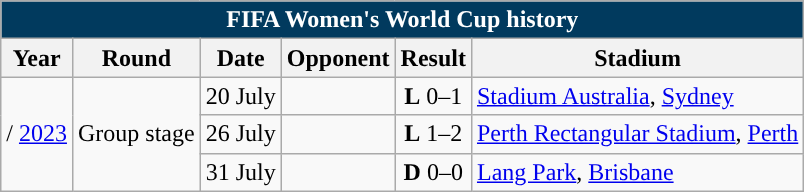<table class="wikitable collapsible collapsed" style="text-align: center;font-size:100%;">
<tr>
<th colspan=6 style="background: #013A5E; color: #FFFFFF;">FIFA Women's World Cup history</th>
</tr>
<tr>
<th>Year</th>
<th>Round</th>
<th>Date</th>
<th>Opponent</th>
<th>Result</th>
<th>Stadium</th>
</tr>
<tr>
<td rowspan=3>/ <a href='#'>2023</a></td>
<td rowspan=3>Group stage</td>
<td align="left">20 July</td>
<td align="left"></td>
<td><strong>L</strong> 0–1</td>
<td align="left"><a href='#'>Stadium Australia</a>, <a href='#'>Sydney</a></td>
</tr>
<tr>
<td align="left">26 July</td>
<td align="left"></td>
<td><strong>L</strong> 1–2</td>
<td align="left"><a href='#'>Perth Rectangular Stadium</a>, <a href='#'>Perth</a></td>
</tr>
<tr>
<td align="left">31 July</td>
<td align="left"></td>
<td><strong>D</strong> 0–0</td>
<td align="left"><a href='#'>Lang Park</a>, <a href='#'>Brisbane</a></td>
</tr>
</table>
